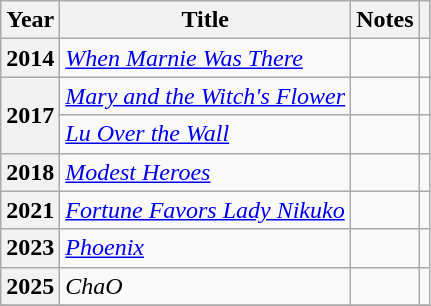<table class="wikitable">
<tr>
<th>Year</th>
<th>Title</th>
<th>Notes</th>
<th></th>
</tr>
<tr>
<th>2014</th>
<td><em><a href='#'>When Marnie Was There</a></em></td>
<td></td>
<td></td>
</tr>
<tr>
<th rowspan="2">2017</th>
<td><em><a href='#'>Mary and the Witch's Flower</a></em></td>
<td></td>
<td></td>
</tr>
<tr>
<td><em><a href='#'>Lu Over the Wall</a></em></td>
<td></td>
<td></td>
</tr>
<tr>
<th>2018</th>
<td><em><a href='#'>Modest Heroes</a></em></td>
<td></td>
<td></td>
</tr>
<tr>
<th>2021</th>
<td><em><a href='#'>Fortune Favors Lady Nikuko</a></em></td>
<td></td>
<td></td>
</tr>
<tr>
<th>2023</th>
<td><em><a href='#'>Phoenix</a></em></td>
<td></td>
<td></td>
</tr>
<tr>
<th>2025</th>
<td><em>ChaO</em></td>
<td></td>
<td></td>
</tr>
<tr>
</tr>
</table>
